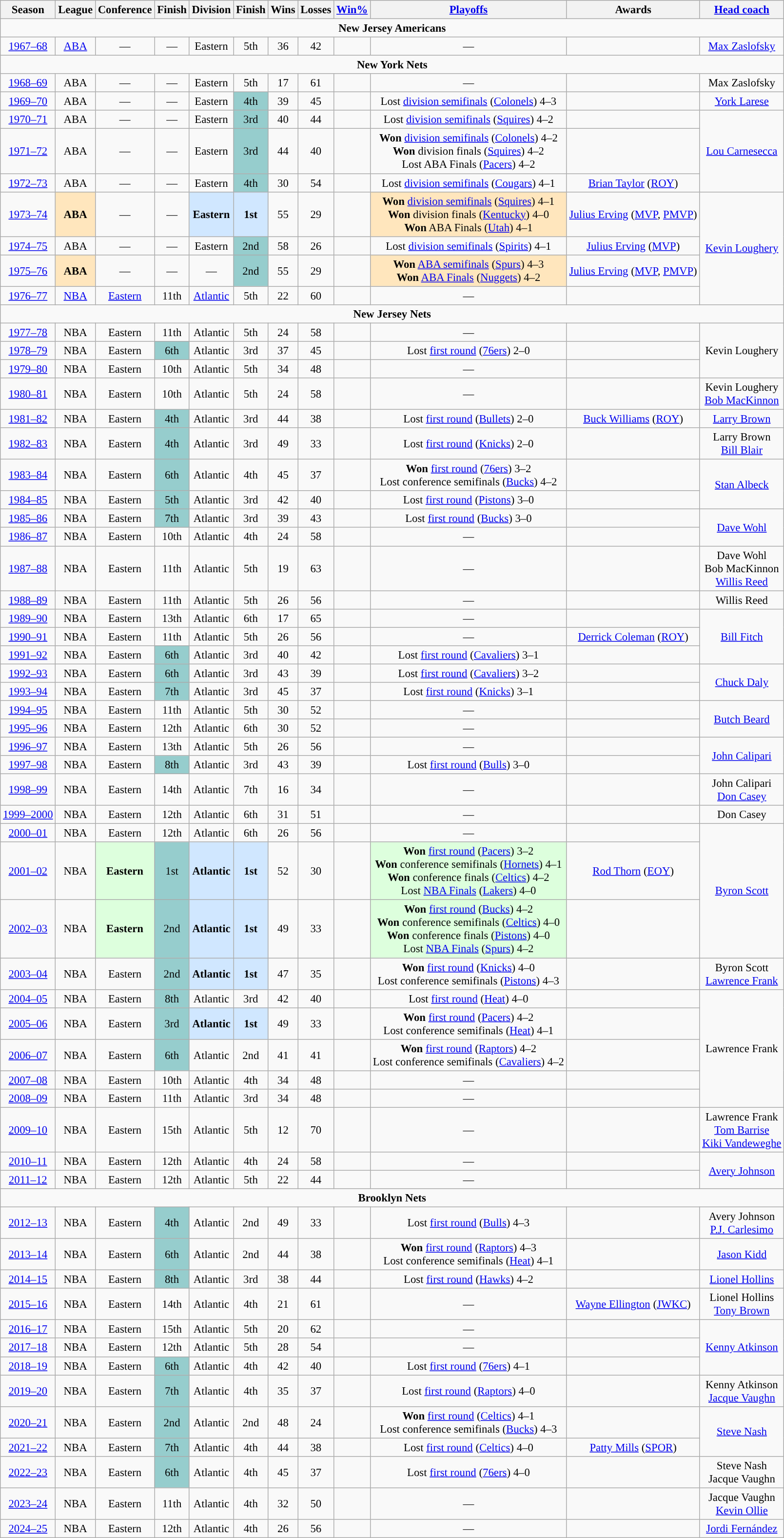<table class="wikitable" style="text-align:center; font-size:95%;">
<tr>
<th scope="col">Season</th>
<th scope="col">League</th>
<th scope="col">Conference</th>
<th scope="col">Finish</th>
<th scope="col">Division</th>
<th scope="col">Finish</th>
<th scope="col">Wins</th>
<th scope="col">Losses</th>
<th scope="col"><a href='#'>Win%</a></th>
<th scope="col"><a href='#'>Playoffs</a></th>
<th scope="col">Awards</th>
<th scope="col"><a href='#'>Head coach</a></th>
</tr>
<tr>
<td colspan="13" style="text-align:center; "><strong>New Jersey Americans</strong></td>
</tr>
<tr>
<td><a href='#'>1967–68</a></td>
<td><a href='#'>ABA</a></td>
<td>—</td>
<td>—</td>
<td>Eastern</td>
<td>5th</td>
<td>36</td>
<td>42</td>
<td></td>
<td>—</td>
<td></td>
<td><a href='#'>Max Zaslofsky</a></td>
</tr>
<tr>
<td colspan="13" style="text-align:center; "><strong>New York Nets</strong></td>
</tr>
<tr>
<td><a href='#'>1968–69</a></td>
<td>ABA</td>
<td>—</td>
<td>—</td>
<td>Eastern</td>
<td>5th</td>
<td>17</td>
<td>61</td>
<td></td>
<td>—</td>
<td></td>
<td>Max Zaslofsky</td>
</tr>
<tr>
<td><a href='#'>1969–70</a></td>
<td>ABA</td>
<td>—</td>
<td>—</td>
<td>Eastern</td>
<td style="background:#96CDCD;">4th</td>
<td>39</td>
<td>45</td>
<td></td>
<td>Lost <a href='#'>division semifinals</a> (<a href='#'>Colonels</a>) 4–3</td>
<td></td>
<td><a href='#'>York Larese</a></td>
</tr>
<tr>
<td><a href='#'>1970–71</a></td>
<td>ABA</td>
<td>—</td>
<td>—</td>
<td>Eastern</td>
<td style="background:#96CDCD;">3rd</td>
<td>40</td>
<td>44</td>
<td></td>
<td>Lost <a href='#'>division semifinals</a> (<a href='#'>Squires</a>) 4–2</td>
<td></td>
<td rowspan=3><a href='#'>Lou Carnesecca</a></td>
</tr>
<tr>
<td><a href='#'>1971–72</a></td>
<td>ABA</td>
<td>—</td>
<td>—</td>
<td>Eastern</td>
<td style="background:#96CDCD;">3rd</td>
<td>44</td>
<td>40</td>
<td></td>
<td><strong>Won</strong> <a href='#'>division semifinals</a> (<a href='#'>Colonels</a>) 4–2<br><strong>Won</strong> division finals (<a href='#'>Squires</a>) 4–2<br>Lost ABA Finals (<a href='#'>Pacers</a>) 4–2</td>
<td></td>
</tr>
<tr>
<td><a href='#'>1972–73</a></td>
<td>ABA</td>
<td>—</td>
<td>—</td>
<td>Eastern</td>
<td style="background:#96CDCD;">4th</td>
<td>30</td>
<td>54</td>
<td></td>
<td>Lost <a href='#'>division semifinals</a> (<a href='#'>Cougars</a>) 4–1</td>
<td><a href='#'>Brian Taylor</a> (<a href='#'>ROY</a>)</td>
</tr>
<tr>
<td><a href='#'>1973–74</a></td>
<td style="background:#FFE6BD;"><strong>ABA</strong></td>
<td>—</td>
<td>—</td>
<td style="background:#D0E7FF;"><strong>Eastern</strong></td>
<td style="background:#D0E7FF;"><strong>1st</strong></td>
<td>55</td>
<td>29</td>
<td></td>
<td style="background:#FFE6BD;"><strong>Won</strong> <a href='#'>division semifinals</a> (<a href='#'>Squires</a>) 4–1<br><strong>Won</strong> division finals (<a href='#'>Kentucky</a>) 4–0<br><strong>Won</strong> ABA Finals (<a href='#'>Utah</a>) 4–1</td>
<td><a href='#'>Julius Erving</a> (<a href='#'>MVP</a>, <a href='#'>PMVP</a>)</td>
<td rowspan=4><a href='#'>Kevin Loughery</a></td>
</tr>
<tr>
<td><a href='#'>1974–75</a></td>
<td>ABA</td>
<td>—</td>
<td>—</td>
<td>Eastern</td>
<td style="background:#96CDCD;">2nd</td>
<td>58</td>
<td>26</td>
<td></td>
<td>Lost <a href='#'>division semifinals</a> (<a href='#'>Spirits</a>) 4–1</td>
<td><a href='#'>Julius Erving</a> (<a href='#'>MVP</a>)</td>
</tr>
<tr>
<td><a href='#'>1975–76</a></td>
<td style="background:#FFE6BD;"><strong>ABA</strong></td>
<td>—</td>
<td>—</td>
<td>—</td>
<td style="background:#96CDCD;">2nd</td>
<td>55</td>
<td>29</td>
<td></td>
<td style="background:#FFE6BD;"><strong>Won</strong> <a href='#'>ABA semifinals</a> (<a href='#'>Spurs</a>) 4–3<br><strong>Won</strong> <a href='#'>ABA Finals</a> (<a href='#'>Nuggets</a>) 4–2</td>
<td><a href='#'>Julius Erving</a> (<a href='#'>MVP</a>, <a href='#'>PMVP</a>)</td>
</tr>
<tr>
<td><a href='#'>1976–77</a></td>
<td><a href='#'>NBA</a></td>
<td><a href='#'>Eastern</a></td>
<td>11th</td>
<td><a href='#'>Atlantic</a></td>
<td>5th</td>
<td>22</td>
<td>60</td>
<td></td>
<td>—</td>
<td></td>
</tr>
<tr>
<td colspan="13" style="text-align:center; "><strong>New Jersey Nets</strong></td>
</tr>
<tr>
<td><a href='#'>1977–78</a></td>
<td>NBA</td>
<td>Eastern</td>
<td>11th</td>
<td>Atlantic</td>
<td>5th</td>
<td>24</td>
<td>58</td>
<td></td>
<td>—</td>
<td></td>
<td rowspan=3>Kevin Loughery</td>
</tr>
<tr>
<td><a href='#'>1978–79</a></td>
<td>NBA</td>
<td>Eastern</td>
<td style="background:#96CDCD;">6th</td>
<td>Atlantic</td>
<td>3rd</td>
<td>37</td>
<td>45</td>
<td></td>
<td>Lost <a href='#'>first round</a> (<a href='#'>76ers</a>) 2–0</td>
<td></td>
</tr>
<tr>
<td><a href='#'>1979–80</a></td>
<td>NBA</td>
<td>Eastern</td>
<td>10th</td>
<td>Atlantic</td>
<td>5th</td>
<td>34</td>
<td>48</td>
<td></td>
<td>—</td>
<td></td>
</tr>
<tr>
<td><a href='#'>1980–81</a></td>
<td>NBA</td>
<td>Eastern</td>
<td>10th</td>
<td>Atlantic</td>
<td>5th</td>
<td>24</td>
<td>58</td>
<td></td>
<td>—</td>
<td></td>
<td>Kevin Loughery<br><a href='#'>Bob MacKinnon</a></td>
</tr>
<tr>
<td><a href='#'>1981–82</a></td>
<td>NBA</td>
<td>Eastern</td>
<td style="background:#96CDCD;">4th</td>
<td>Atlantic</td>
<td>3rd</td>
<td>44</td>
<td>38</td>
<td></td>
<td>Lost <a href='#'>first round</a> (<a href='#'>Bullets</a>) 2–0</td>
<td><a href='#'>Buck Williams</a> (<a href='#'>ROY</a>)</td>
<td><a href='#'>Larry Brown</a></td>
</tr>
<tr>
<td><a href='#'>1982–83</a></td>
<td>NBA</td>
<td>Eastern</td>
<td style="background:#96CDCD;">4th</td>
<td>Atlantic</td>
<td>3rd</td>
<td>49</td>
<td>33</td>
<td></td>
<td>Lost <a href='#'>first round</a> (<a href='#'>Knicks</a>) 2–0</td>
<td></td>
<td>Larry Brown<br><a href='#'>Bill Blair</a></td>
</tr>
<tr>
<td><a href='#'>1983–84</a></td>
<td>NBA</td>
<td>Eastern</td>
<td style="background:#96CDCD;">6th</td>
<td>Atlantic</td>
<td>4th</td>
<td>45</td>
<td>37</td>
<td></td>
<td><strong>Won</strong> <a href='#'>first round</a> (<a href='#'>76ers</a>) 3–2<br>Lost conference semifinals (<a href='#'>Bucks</a>) 4–2</td>
<td></td>
<td rowspan=2><a href='#'>Stan Albeck</a></td>
</tr>
<tr>
<td><a href='#'>1984–85</a></td>
<td>NBA</td>
<td>Eastern</td>
<td style="background:#96CDCD;">5th</td>
<td>Atlantic</td>
<td>3rd</td>
<td>42</td>
<td>40</td>
<td></td>
<td>Lost <a href='#'>first round</a> (<a href='#'>Pistons</a>) 3–0</td>
<td></td>
</tr>
<tr>
<td><a href='#'>1985–86</a></td>
<td>NBA</td>
<td>Eastern</td>
<td style="background:#96CDCD;">7th</td>
<td>Atlantic</td>
<td>3rd</td>
<td>39</td>
<td>43</td>
<td></td>
<td>Lost <a href='#'>first round</a> (<a href='#'>Bucks</a>) 3–0</td>
<td></td>
<td rowspan=2><a href='#'>Dave Wohl</a></td>
</tr>
<tr>
<td><a href='#'>1986–87</a></td>
<td>NBA</td>
<td>Eastern</td>
<td>10th</td>
<td>Atlantic</td>
<td>4th</td>
<td>24</td>
<td>58</td>
<td></td>
<td>—</td>
<td></td>
</tr>
<tr>
<td><a href='#'>1987–88</a></td>
<td>NBA</td>
<td>Eastern</td>
<td>11th</td>
<td>Atlantic</td>
<td>5th</td>
<td>19</td>
<td>63</td>
<td></td>
<td>—</td>
<td></td>
<td>Dave Wohl<br>Bob MacKinnon<br><a href='#'>Willis Reed</a></td>
</tr>
<tr>
<td><a href='#'>1988–89</a></td>
<td>NBA</td>
<td>Eastern</td>
<td>11th</td>
<td>Atlantic</td>
<td>5th</td>
<td>26</td>
<td>56</td>
<td></td>
<td>—</td>
<td></td>
<td>Willis Reed</td>
</tr>
<tr>
<td><a href='#'>1989–90</a></td>
<td>NBA</td>
<td>Eastern</td>
<td>13th</td>
<td>Atlantic</td>
<td>6th</td>
<td>17</td>
<td>65</td>
<td></td>
<td>—</td>
<td></td>
<td rowspan=3><a href='#'>Bill Fitch</a></td>
</tr>
<tr>
<td><a href='#'>1990–91</a></td>
<td>NBA</td>
<td>Eastern</td>
<td>11th</td>
<td>Atlantic</td>
<td>5th</td>
<td>26</td>
<td>56</td>
<td></td>
<td>—</td>
<td><a href='#'>Derrick Coleman</a> (<a href='#'>ROY</a>)</td>
</tr>
<tr>
<td><a href='#'>1991–92</a></td>
<td>NBA</td>
<td>Eastern</td>
<td style="background:#96CDCD;">6th</td>
<td>Atlantic</td>
<td>3rd</td>
<td>40</td>
<td>42</td>
<td></td>
<td>Lost <a href='#'>first round</a> (<a href='#'>Cavaliers</a>) 3–1</td>
<td></td>
</tr>
<tr>
<td><a href='#'>1992–93</a></td>
<td>NBA</td>
<td>Eastern</td>
<td style="background:#96CDCD;">6th</td>
<td>Atlantic</td>
<td>3rd</td>
<td>43</td>
<td>39</td>
<td></td>
<td>Lost <a href='#'>first round</a> (<a href='#'>Cavaliers</a>) 3–2</td>
<td></td>
<td rowspan=2><a href='#'>Chuck Daly</a></td>
</tr>
<tr>
<td><a href='#'>1993–94</a></td>
<td>NBA</td>
<td>Eastern</td>
<td style="background:#96CDCD;">7th</td>
<td>Atlantic</td>
<td>3rd</td>
<td>45</td>
<td>37</td>
<td></td>
<td>Lost <a href='#'>first round</a> (<a href='#'>Knicks</a>) 3–1</td>
<td></td>
</tr>
<tr>
<td><a href='#'>1994–95</a></td>
<td>NBA</td>
<td>Eastern</td>
<td>11th</td>
<td>Atlantic</td>
<td>5th</td>
<td>30</td>
<td>52</td>
<td></td>
<td>—</td>
<td></td>
<td rowspan=2><a href='#'>Butch Beard</a></td>
</tr>
<tr>
<td><a href='#'>1995–96</a></td>
<td>NBA</td>
<td>Eastern</td>
<td>12th</td>
<td>Atlantic</td>
<td>6th</td>
<td>30</td>
<td>52</td>
<td></td>
<td>—</td>
<td></td>
</tr>
<tr>
<td><a href='#'>1996–97</a></td>
<td>NBA</td>
<td>Eastern</td>
<td>13th</td>
<td>Atlantic</td>
<td>5th</td>
<td>26</td>
<td>56</td>
<td></td>
<td>—</td>
<td></td>
<td rowspan=2><a href='#'>John Calipari</a></td>
</tr>
<tr>
<td><a href='#'>1997–98</a></td>
<td>NBA</td>
<td>Eastern</td>
<td style="background:#96CDCD;">8th</td>
<td>Atlantic</td>
<td>3rd</td>
<td>43</td>
<td>39</td>
<td></td>
<td>Lost <a href='#'>first round</a> (<a href='#'>Bulls</a>) 3–0</td>
<td></td>
</tr>
<tr>
<td><a href='#'>1998–99</a></td>
<td>NBA</td>
<td>Eastern</td>
<td>14th</td>
<td>Atlantic</td>
<td>7th</td>
<td>16</td>
<td>34</td>
<td></td>
<td>—</td>
<td></td>
<td>John Calipari<br><a href='#'>Don Casey</a></td>
</tr>
<tr>
<td><a href='#'>1999–2000</a></td>
<td>NBA</td>
<td>Eastern</td>
<td>12th</td>
<td>Atlantic</td>
<td>6th</td>
<td>31</td>
<td>51</td>
<td></td>
<td>—</td>
<td></td>
<td>Don Casey</td>
</tr>
<tr>
<td><a href='#'>2000–01</a></td>
<td>NBA</td>
<td>Eastern</td>
<td>12th</td>
<td>Atlantic</td>
<td>6th</td>
<td>26</td>
<td>56</td>
<td></td>
<td>—</td>
<td></td>
<td rowspan=3><a href='#'>Byron Scott</a></td>
</tr>
<tr>
<td><a href='#'>2001–02</a></td>
<td>NBA</td>
<td style="background:#DDFFDD;"><strong>Eastern</strong></td>
<td style="background:#96CDCD;">1st</td>
<td style="background:#D0E7FF;"><strong>Atlantic</strong></td>
<td style="background:#D0E7FF;"><strong>1st</strong></td>
<td>52</td>
<td>30</td>
<td></td>
<td style="background:#DDFFDD;"><strong>Won</strong> <a href='#'>first round</a> (<a href='#'>Pacers</a>) 3–2<br><strong>Won</strong> conference semifinals (<a href='#'>Hornets</a>) 4–1<br><strong>Won</strong> conference finals (<a href='#'>Celtics</a>) 4–2<br>Lost <a href='#'>NBA Finals</a> (<a href='#'>Lakers</a>) 4–0</td>
<td><a href='#'>Rod Thorn</a> (<a href='#'>EOY</a>)</td>
</tr>
<tr>
<td><a href='#'>2002–03</a></td>
<td>NBA</td>
<td style="background:#DDFFDD;"><strong>Eastern</strong></td>
<td style="background:#96CDCD;">2nd</td>
<td style="background:#D0E7FF;"><strong>Atlantic</strong></td>
<td style="background:#D0E7FF;"><strong>1st</strong></td>
<td>49</td>
<td>33</td>
<td></td>
<td style="background:#DDFFDD;"><strong>Won</strong> <a href='#'>first round</a> (<a href='#'>Bucks</a>) 4–2<br><strong>Won</strong> conference semifinals (<a href='#'>Celtics</a>) 4–0<br><strong>Won</strong> conference finals (<a href='#'>Pistons</a>) 4–0<br>Lost <a href='#'>NBA Finals</a> (<a href='#'>Spurs</a>) 4–2</td>
<td></td>
</tr>
<tr>
<td><a href='#'>2003–04</a></td>
<td>NBA</td>
<td>Eastern</td>
<td style="background:#96CDCD;">2nd</td>
<td style="background:#D0E7FF;"><strong>Atlantic</strong></td>
<td style="background:#D0E7FF;"><strong>1st</strong></td>
<td>47</td>
<td>35</td>
<td></td>
<td><strong>Won</strong> <a href='#'>first round</a> (<a href='#'>Knicks</a>) 4–0<br>Lost conference semifinals (<a href='#'>Pistons</a>) 4–3</td>
<td></td>
<td>Byron Scott<br><a href='#'>Lawrence Frank</a></td>
</tr>
<tr>
<td><a href='#'>2004–05</a></td>
<td>NBA</td>
<td>Eastern</td>
<td style="background:#96CDCD;">8th</td>
<td>Atlantic</td>
<td>3rd</td>
<td>42</td>
<td>40</td>
<td></td>
<td>Lost <a href='#'>first round</a> (<a href='#'>Heat</a>) 4–0</td>
<td></td>
<td rowspan=5>Lawrence Frank</td>
</tr>
<tr>
<td><a href='#'>2005–06</a></td>
<td>NBA</td>
<td>Eastern</td>
<td style="background:#96CDCD;">3rd</td>
<td style="background:#D0E7FF;"><strong>Atlantic</strong></td>
<td style="background:#D0E7FF;"><strong>1st</strong></td>
<td>49</td>
<td>33</td>
<td></td>
<td><strong>Won</strong> <a href='#'>first round</a> (<a href='#'>Pacers</a>) 4–2<br>Lost conference semifinals (<a href='#'>Heat</a>) 4–1</td>
<td></td>
</tr>
<tr>
<td><a href='#'>2006–07</a></td>
<td>NBA</td>
<td>Eastern</td>
<td style="background:#96CDCD;">6th</td>
<td>Atlantic</td>
<td>2nd</td>
<td>41</td>
<td>41</td>
<td></td>
<td><strong>Won</strong> <a href='#'>first round</a> (<a href='#'>Raptors</a>) 4–2<br>Lost conference semifinals (<a href='#'>Cavaliers</a>) 4–2</td>
<td></td>
</tr>
<tr>
<td><a href='#'>2007–08</a></td>
<td>NBA</td>
<td>Eastern</td>
<td>10th</td>
<td>Atlantic</td>
<td>4th</td>
<td>34</td>
<td>48</td>
<td></td>
<td>—</td>
<td></td>
</tr>
<tr>
<td><a href='#'>2008–09</a></td>
<td>NBA</td>
<td>Eastern</td>
<td>11th</td>
<td>Atlantic</td>
<td>3rd</td>
<td>34</td>
<td>48</td>
<td></td>
<td>—</td>
<td></td>
</tr>
<tr>
<td><a href='#'>2009–10</a></td>
<td>NBA</td>
<td>Eastern</td>
<td>15th</td>
<td>Atlantic</td>
<td>5th</td>
<td>12</td>
<td>70</td>
<td></td>
<td>—</td>
<td></td>
<td>Lawrence Frank<br><a href='#'>Tom Barrise</a><br><a href='#'>Kiki Vandeweghe</a></td>
</tr>
<tr>
<td><a href='#'>2010–11</a></td>
<td>NBA</td>
<td>Eastern</td>
<td>12th</td>
<td>Atlantic</td>
<td>4th</td>
<td>24</td>
<td>58</td>
<td></td>
<td>—</td>
<td></td>
<td rowspan=2><a href='#'>Avery Johnson</a></td>
</tr>
<tr>
<td><a href='#'>2011–12</a></td>
<td>NBA</td>
<td>Eastern</td>
<td>12th</td>
<td>Atlantic</td>
<td>5th</td>
<td>22</td>
<td>44</td>
<td></td>
<td>—</td>
<td></td>
</tr>
<tr>
<td colspan="13" style="text-align:center; "><strong>Brooklyn Nets</strong></td>
</tr>
<tr>
<td><a href='#'>2012–13</a></td>
<td>NBA</td>
<td>Eastern</td>
<td style="background:#96CDCD;">4th</td>
<td>Atlantic</td>
<td>2nd</td>
<td>49</td>
<td>33</td>
<td></td>
<td>Lost <a href='#'>first round</a> (<a href='#'>Bulls</a>) 4–3</td>
<td></td>
<td>Avery Johnson<br><a href='#'>P.J. Carlesimo</a></td>
</tr>
<tr>
<td><a href='#'>2013–14</a></td>
<td>NBA</td>
<td>Eastern</td>
<td style="background:#96CDCD;">6th</td>
<td>Atlantic</td>
<td>2nd</td>
<td>44</td>
<td>38</td>
<td></td>
<td><strong>Won</strong> <a href='#'>first round</a> (<a href='#'>Raptors</a>) 4–3<br>Lost conference semifinals (<a href='#'>Heat</a>) 4–1</td>
<td></td>
<td><a href='#'>Jason Kidd</a></td>
</tr>
<tr>
<td><a href='#'>2014–15</a></td>
<td>NBA</td>
<td>Eastern</td>
<td style="background:#96CDCD;">8th</td>
<td>Atlantic</td>
<td>3rd</td>
<td>38</td>
<td>44</td>
<td></td>
<td>Lost <a href='#'>first round</a> (<a href='#'>Hawks</a>) 4–2</td>
<td></td>
<td><a href='#'>Lionel Hollins</a></td>
</tr>
<tr>
<td><a href='#'>2015–16</a></td>
<td>NBA</td>
<td>Eastern</td>
<td>14th</td>
<td>Atlantic</td>
<td>4th</td>
<td>21</td>
<td>61</td>
<td></td>
<td>—</td>
<td><a href='#'>Wayne Ellington</a> (<a href='#'>JWKC</a>)</td>
<td>Lionel Hollins<br><a href='#'>Tony Brown</a></td>
</tr>
<tr>
<td><a href='#'>2016–17</a></td>
<td>NBA</td>
<td>Eastern</td>
<td>15th</td>
<td>Atlantic</td>
<td>5th</td>
<td>20</td>
<td>62</td>
<td></td>
<td>—</td>
<td></td>
<td rowspan=3><a href='#'>Kenny Atkinson</a></td>
</tr>
<tr>
<td><a href='#'>2017–18</a></td>
<td>NBA</td>
<td>Eastern</td>
<td>12th</td>
<td>Atlantic</td>
<td>5th</td>
<td>28</td>
<td>54</td>
<td></td>
<td>—</td>
<td></td>
</tr>
<tr>
<td><a href='#'>2018–19</a></td>
<td>NBA</td>
<td>Eastern</td>
<td style="background:#96CDCD;">6th</td>
<td>Atlantic</td>
<td>4th</td>
<td>42</td>
<td>40</td>
<td></td>
<td>Lost <a href='#'>first round</a> (<a href='#'>76ers</a>) 4–1</td>
<td></td>
</tr>
<tr>
<td><a href='#'>2019–20</a></td>
<td>NBA</td>
<td>Eastern</td>
<td style="background:#96CDCD;">7th</td>
<td>Atlantic</td>
<td>4th</td>
<td>35</td>
<td>37</td>
<td></td>
<td>Lost <a href='#'>first round</a> (<a href='#'>Raptors</a>) 4–0</td>
<td></td>
<td>Kenny Atkinson<br><a href='#'>Jacque Vaughn</a></td>
</tr>
<tr>
<td><a href='#'>2020–21</a></td>
<td>NBA</td>
<td>Eastern</td>
<td style="background:#96CDCD;">2nd</td>
<td>Atlantic</td>
<td>2nd</td>
<td>48</td>
<td>24</td>
<td></td>
<td><strong>Won</strong> <a href='#'>first round</a> (<a href='#'>Celtics</a>) 4–1<br>Lost conference semifinals (<a href='#'>Bucks</a>) 4–3</td>
<td></td>
<td rowspan=2><a href='#'>Steve Nash</a></td>
</tr>
<tr>
<td><a href='#'>2021–22</a></td>
<td>NBA</td>
<td>Eastern</td>
<td style="background:#96CDCD;">7th</td>
<td>Atlantic</td>
<td>4th</td>
<td>44</td>
<td>38</td>
<td></td>
<td>Lost <a href='#'>first round</a> (<a href='#'>Celtics</a>) 4–0</td>
<td><a href='#'>Patty Mills</a> (<a href='#'>SPOR</a>)</td>
</tr>
<tr>
<td><a href='#'>2022–23</a></td>
<td>NBA</td>
<td>Eastern</td>
<td style="background:#96CDCD;">6th</td>
<td>Atlantic</td>
<td>4th</td>
<td>45</td>
<td>37</td>
<td></td>
<td>Lost <a href='#'>first round</a> (<a href='#'>76ers</a>) 4–0</td>
<td></td>
<td>Steve Nash<br>Jacque Vaughn</td>
</tr>
<tr>
<td><a href='#'>2023–24</a></td>
<td>NBA</td>
<td>Eastern</td>
<td>11th</td>
<td>Atlantic</td>
<td>4th</td>
<td>32</td>
<td>50</td>
<td></td>
<td>—</td>
<td></td>
<td>Jacque Vaughn<br><a href='#'>Kevin Ollie</a></td>
</tr>
<tr>
<td><a href='#'>2024–25</a></td>
<td>NBA</td>
<td>Eastern</td>
<td>12th</td>
<td>Atlantic</td>
<td>4th</td>
<td>26</td>
<td>56</td>
<td></td>
<td>—</td>
<td></td>
<td><a href='#'>Jordi Fernández</a></td>
</tr>
</table>
